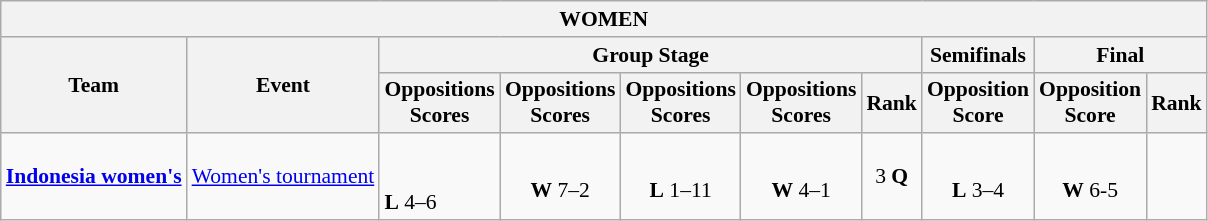<table class=wikitable style="font-size:90%; text-align:center;">
<tr>
<th colspan="10">WOMEN</th>
</tr>
<tr>
<th rowspan=2>Team</th>
<th rowspan=2>Event</th>
<th colspan=5>Group Stage</th>
<th>Semifinals</th>
<th colspan=2>Final</th>
</tr>
<tr>
<th>Oppositions<br>Scores</th>
<th>Oppositions<br>Scores</th>
<th>Oppositions<br>Scores</th>
<th>Oppositions<br>Scores</th>
<th>Rank</th>
<th>Opposition<br>Score</th>
<th>Opposition<br>Score</th>
<th>Rank</th>
</tr>
<tr>
<td align=left><strong><a href='#'>Indonesia women's</a></strong></td>
<td align=left><a href='#'>Women's tournament</a></td>
<td align=left><br><br><strong>L</strong> 4–6 <br></td>
<td><br><strong>W</strong> 7–2 <br></td>
<td><br><strong>L</strong> 1–11 <br></td>
<td><br><strong>W</strong> 4–1 <br></td>
<td>3 <strong>Q</strong></td>
<td><br><strong>L</strong> 3–4 <br></td>
<td><br><strong>W</strong> 6-5 <br></td>
<td></td>
</tr>
</table>
